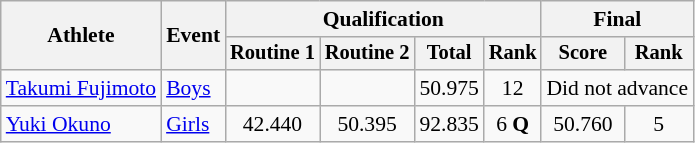<table class="wikitable" style="font-size:90%">
<tr>
<th rowspan="2">Athlete</th>
<th rowspan="2">Event</th>
<th colspan="4">Qualification</th>
<th colspan="2">Final</th>
</tr>
<tr style="font-size:95%">
<th>Routine 1</th>
<th>Routine 2</th>
<th>Total</th>
<th>Rank</th>
<th>Score</th>
<th>Rank</th>
</tr>
<tr align=center>
<td align=left><a href='#'>Takumi Fujimoto</a></td>
<td align=left><a href='#'>Boys</a></td>
<td></td>
<td></td>
<td>50.975</td>
<td>12</td>
<td colspan="2" align=center>Did not advance</td>
</tr>
<tr align=center>
<td align=left><a href='#'>Yuki Okuno</a></td>
<td align=left><a href='#'>Girls</a></td>
<td>42.440</td>
<td>50.395</td>
<td>92.835</td>
<td>6 <strong>Q</strong></td>
<td>50.760</td>
<td>5</td>
</tr>
</table>
